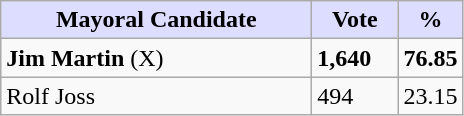<table class="wikitable">
<tr>
<th style="background:#ddf; width:200px;">Mayoral Candidate</th>
<th style="background:#ddf; width:50px;">Vote</th>
<th style="background:#ddf; width:30px;">%</th>
</tr>
<tr>
<td><strong>Jim Martin</strong> (X)</td>
<td><strong>1,640</strong></td>
<td><strong>76.85</strong></td>
</tr>
<tr>
<td>Rolf Joss</td>
<td>494</td>
<td>23.15</td>
</tr>
</table>
